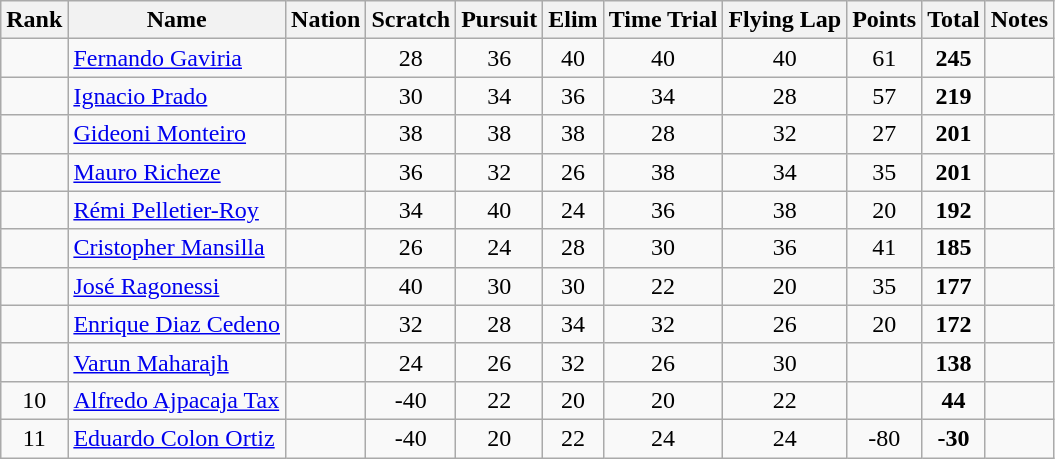<table class="wikitable sortable" style="text-align:center">
<tr>
<th>Rank</th>
<th>Name</th>
<th>Nation</th>
<th>Scratch</th>
<th>Pursuit</th>
<th>Elim</th>
<th>Time Trial</th>
<th>Flying Lap</th>
<th>Points</th>
<th>Total</th>
<th>Notes</th>
</tr>
<tr>
<td></td>
<td align=left><a href='#'>Fernando Gaviria</a></td>
<td align=left></td>
<td>28</td>
<td>36</td>
<td>40</td>
<td>40</td>
<td>40</td>
<td>61</td>
<td><strong>245</strong></td>
<td></td>
</tr>
<tr>
<td></td>
<td align=left><a href='#'>Ignacio Prado</a></td>
<td align=left></td>
<td>30</td>
<td>34</td>
<td>36</td>
<td>34</td>
<td>28</td>
<td>57</td>
<td><strong>219</strong></td>
<td></td>
</tr>
<tr>
<td></td>
<td align=left><a href='#'>Gideoni Monteiro</a></td>
<td align=left></td>
<td>38</td>
<td>38</td>
<td>38</td>
<td>28</td>
<td>32</td>
<td>27</td>
<td><strong>201</strong></td>
<td></td>
</tr>
<tr>
<td></td>
<td align=left><a href='#'>Mauro Richeze</a></td>
<td align=left></td>
<td>36</td>
<td>32</td>
<td>26</td>
<td>38</td>
<td>34</td>
<td>35</td>
<td><strong>201</strong></td>
<td></td>
</tr>
<tr>
<td></td>
<td align=left><a href='#'>Rémi Pelletier-Roy</a></td>
<td align=left></td>
<td>34</td>
<td>40</td>
<td>24</td>
<td>36</td>
<td>38</td>
<td>20</td>
<td><strong>192</strong></td>
<td></td>
</tr>
<tr>
<td></td>
<td align=left><a href='#'>Cristopher Mansilla</a></td>
<td align=left></td>
<td>26</td>
<td>24</td>
<td>28</td>
<td>30</td>
<td>36</td>
<td>41</td>
<td><strong>185</strong></td>
<td></td>
</tr>
<tr>
<td></td>
<td align=left><a href='#'>José Ragonessi</a></td>
<td align=left></td>
<td>40</td>
<td>30</td>
<td>30</td>
<td>22</td>
<td>20</td>
<td>35</td>
<td><strong>177</strong></td>
<td></td>
</tr>
<tr>
<td></td>
<td align=left><a href='#'>Enrique Diaz Cedeno</a></td>
<td align=left></td>
<td>32</td>
<td>28</td>
<td>34</td>
<td>32</td>
<td>26</td>
<td>20</td>
<td><strong>172</strong></td>
<td></td>
</tr>
<tr>
<td></td>
<td align=left><a href='#'>Varun Maharajh</a></td>
<td align=left></td>
<td>24</td>
<td>26</td>
<td>32</td>
<td>26</td>
<td>30</td>
<td></td>
<td><strong>138</strong></td>
<td></td>
</tr>
<tr>
<td>10</td>
<td align=left><a href='#'>Alfredo Ajpacaja Tax</a></td>
<td align=left></td>
<td>-40</td>
<td>22</td>
<td>20</td>
<td>20</td>
<td>22</td>
<td></td>
<td><strong>44</strong></td>
<td></td>
</tr>
<tr>
<td>11</td>
<td align=left><a href='#'>Eduardo Colon Ortiz</a></td>
<td align=left></td>
<td>-40</td>
<td>20</td>
<td>22</td>
<td>24</td>
<td>24</td>
<td>-80</td>
<td><strong>-30</strong></td>
<td></td>
</tr>
</table>
